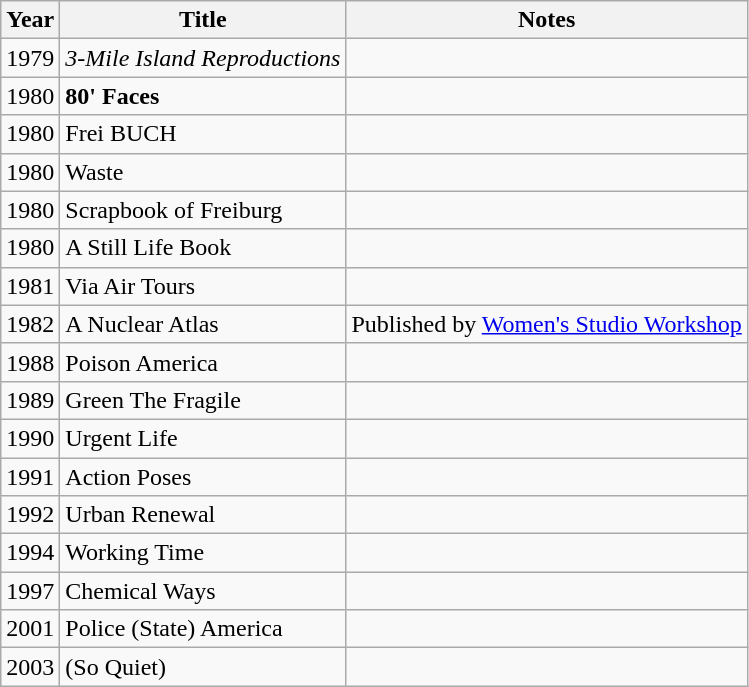<table class="wikitable sortable">
<tr>
<th>Year</th>
<th>Title</th>
<th>Notes</th>
</tr>
<tr>
<td>1979</td>
<td><em>3-Mile Island Reproductions</em></td>
<td></td>
</tr>
<tr>
<td>1980</td>
<td><strong>80' Faces<em></td>
<td></td>
</tr>
<tr>
<td>1980</td>
<td></em>Frei BUCH<em></td>
<td></td>
</tr>
<tr>
<td>1980</td>
<td></em>Waste<em></td>
<td></td>
</tr>
<tr>
<td>1980</td>
<td></em>Scrapbook of Freiburg<em></td>
<td></td>
</tr>
<tr>
<td>1980</td>
<td></em>A Still Life Book<em></td>
<td></td>
</tr>
<tr>
<td>1981</td>
<td></em>Via Air Tours<em></td>
<td></td>
</tr>
<tr>
<td>1982</td>
<td></em>A Nuclear Atlas<em></td>
<td>Published by <a href='#'>Women's Studio Workshop</a></td>
</tr>
<tr>
<td>1988</td>
<td></em>Poison America<em></td>
<td></td>
</tr>
<tr>
<td>1989</td>
<td></em>Green The Fragile<em></td>
<td></td>
</tr>
<tr>
<td>1990</td>
<td></em>Urgent Life<em></td>
<td></td>
</tr>
<tr>
<td>1991</td>
<td></em>Action Poses<em></td>
<td></td>
</tr>
<tr>
<td>1992</td>
<td></em>Urban Renewal<em></td>
<td></td>
</tr>
<tr>
<td>1994</td>
<td></em>Working Time<em></td>
<td></td>
</tr>
<tr>
<td>1997</td>
<td></em>Chemical Ways<em></td>
<td></td>
</tr>
<tr>
<td>2001</td>
<td></em>Police (State) America<em></td>
<td></td>
</tr>
<tr>
<td>2003</td>
<td></em>(So Quiet)<em></td>
<td></td>
</tr>
</table>
